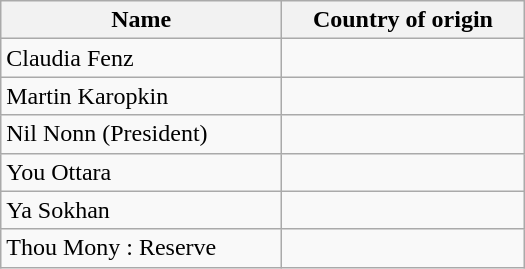<table class="wikitable" style="width:350px;">
<tr>
<th>Name</th>
<th>Country of origin</th>
</tr>
<tr>
<td>Claudia Fenz</td>
<td></td>
</tr>
<tr>
<td>Martin Karopkin</td>
<td></td>
</tr>
<tr>
<td>Nil Nonn (President)</td>
<td></td>
</tr>
<tr>
<td>You Ottara</td>
<td></td>
</tr>
<tr>
<td>Ya Sokhan</td>
<td></td>
</tr>
<tr>
<td>Thou Mony : Reserve</td>
<td></td>
</tr>
</table>
